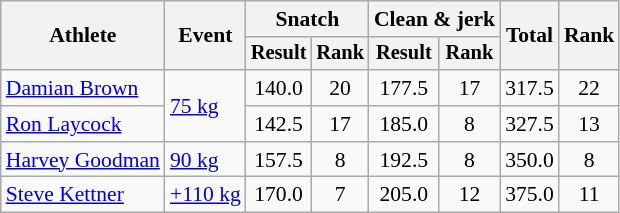<table class="wikitable" style="font-size:90%">
<tr>
<th rowspan="2">Athlete</th>
<th rowspan="2">Event</th>
<th colspan="2">Snatch</th>
<th colspan="2">Clean & jerk</th>
<th rowspan="2">Total</th>
<th rowspan="2">Rank</th>
</tr>
<tr style="font-size:95%">
<th>Result</th>
<th>Rank</th>
<th>Result</th>
<th>Rank</th>
</tr>
<tr align=center>
<td align=left><a href='#'>Damian Brown</a></td>
<td align=left rowspan=2><a href='#'>75 kg</a></td>
<td>140.0</td>
<td>20</td>
<td>177.5</td>
<td>17</td>
<td>317.5</td>
<td>22</td>
</tr>
<tr align=center>
<td align=left><a href='#'>Ron Laycock</a></td>
<td>142.5</td>
<td>17</td>
<td>185.0</td>
<td>8</td>
<td>327.5</td>
<td>13</td>
</tr>
<tr align=center>
<td align=left><a href='#'>Harvey Goodman</a></td>
<td align=left><a href='#'>90 kg</a></td>
<td>157.5</td>
<td>8</td>
<td>192.5</td>
<td>8</td>
<td>350.0</td>
<td>8</td>
</tr>
<tr align=center>
<td align=left><a href='#'>Steve Kettner</a></td>
<td align=left><a href='#'>+110 kg</a></td>
<td>170.0</td>
<td>7</td>
<td>205.0</td>
<td>12</td>
<td>375.0</td>
<td>11</td>
</tr>
</table>
